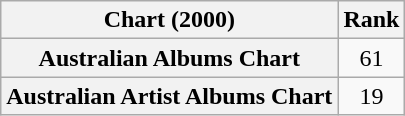<table class="wikitable sortable plainrowheaders" style="text-align:center">
<tr>
<th scope="col">Chart (2000)</th>
<th scope="col">Rank</th>
</tr>
<tr>
<th scope="row">Australian Albums Chart</th>
<td>61</td>
</tr>
<tr>
<th scope="row">Australian Artist Albums Chart</th>
<td>19</td>
</tr>
</table>
